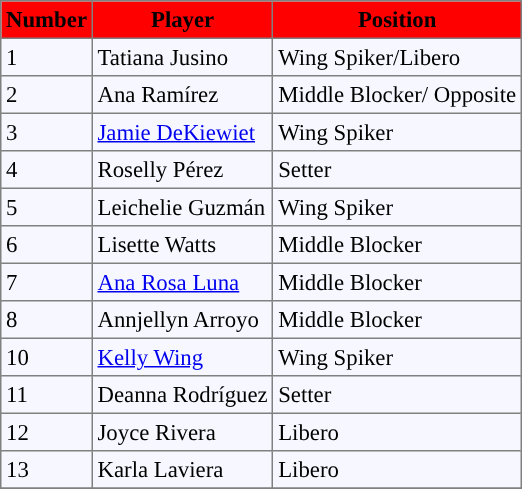<table bgcolor="#f7f8ff" cellpadding="3" cellspacing="0" border="1" style="font-size: 95%; border: gray solid 1px; border-collapse: collapse;">
<tr bgcolor="#ff0000">
<td align=center><strong>Number</strong></td>
<td align=center><strong>Player</strong></td>
<td align=center><strong>Position</strong></td>
</tr>
<tr align="left">
<td>1</td>
<td> Tatiana Jusino</td>
<td>Wing Spiker/Libero</td>
</tr>
<tr align="left">
<td>2</td>
<td> Ana Ramírez</td>
<td>Middle Blocker/ Opposite</td>
</tr>
<tr align="left">
<td>3</td>
<td> <a href='#'>Jamie DeKiewiet</a></td>
<td>Wing Spiker</td>
</tr>
<tr align="left">
<td>4</td>
<td> Roselly Pérez</td>
<td>Setter</td>
</tr>
<tr align="left">
<td>5</td>
<td> Leichelie Guzmán</td>
<td>Wing Spiker</td>
</tr>
<tr align="left">
<td>6</td>
<td> Lisette Watts</td>
<td>Middle Blocker</td>
</tr>
<tr align="left">
<td>7</td>
<td> <a href='#'>Ana Rosa Luna</a></td>
<td>Middle Blocker</td>
</tr>
<tr align="left">
<td>8</td>
<td> Annjellyn Arroyo</td>
<td>Middle Blocker</td>
</tr>
<tr align="left">
<td>10</td>
<td> <a href='#'>Kelly Wing</a></td>
<td>Wing Spiker</td>
</tr>
<tr align="left">
<td>11</td>
<td> Deanna Rodríguez</td>
<td>Setter</td>
</tr>
<tr align="left">
<td>12</td>
<td> Joyce Rivera</td>
<td>Libero</td>
</tr>
<tr align="left">
<td>13</td>
<td> Karla Laviera</td>
<td>Libero</td>
</tr>
<tr align="left">
</tr>
</table>
